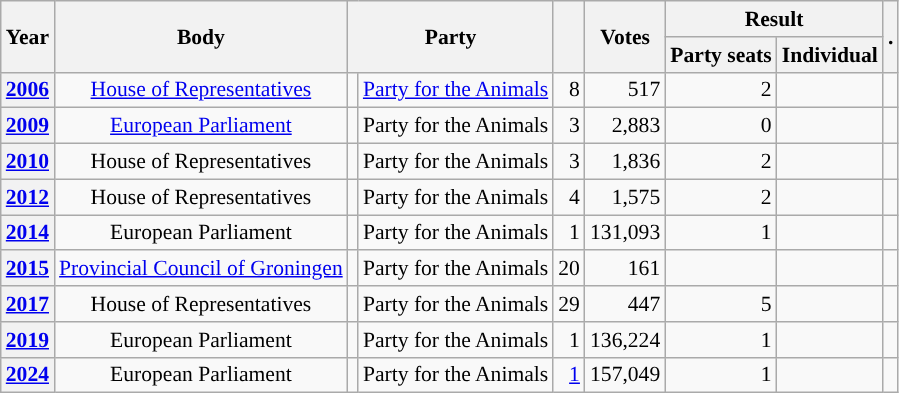<table class="wikitable plainrowheaders sortable" border=2 cellpadding=4 cellspacing=0 style="border: 1px #aaa solid; font-size: 90%; text-align:center;">
<tr>
<th scope="col" rowspan=2>Year</th>
<th scope="col" rowspan=2>Body</th>
<th scope="col" colspan=2 rowspan=2>Party</th>
<th scope="col" rowspan=2></th>
<th scope="col" rowspan=2>Votes</th>
<th scope="colgroup" colspan=2>Result</th>
<th scope="col" rowspan=2>.</th>
</tr>
<tr>
<th scope="col">Party seats</th>
<th scope="col">Individual</th>
</tr>
<tr>
<th scope="row"><a href='#'>2006</a></th>
<td><a href='#'>House of Representatives</a></td>
<td style="background-color:"></td>
<td><a href='#'>Party for the Animals</a></td>
<td style=text-align:right>8</td>
<td style=text-align:right>517</td>
<td style=text-align:right>2</td>
<td></td>
<td></td>
</tr>
<tr>
<th scope="row"><a href='#'>2009</a></th>
<td><a href='#'>European Parliament</a></td>
<td style="background-color:"></td>
<td>Party for the Animals</td>
<td style=text-align:right>3</td>
<td style=text-align:right>2,883</td>
<td style=text-align:right>0</td>
<td></td>
<td></td>
</tr>
<tr>
<th scope="row"><a href='#'>2010</a></th>
<td>House of Representatives</td>
<td style="background-color:"></td>
<td>Party for the Animals</td>
<td style=text-align:right>3</td>
<td style=text-align:right>1,836</td>
<td style=text-align:right>2</td>
<td></td>
<td></td>
</tr>
<tr>
<th scope="row"><a href='#'>2012</a></th>
<td>House of Representatives</td>
<td style="background-color:"></td>
<td>Party for the Animals</td>
<td style=text-align:right>4</td>
<td style=text-align:right>1,575</td>
<td style=text-align:right>2</td>
<td></td>
<td></td>
</tr>
<tr>
<th scope="row"><a href='#'>2014</a></th>
<td>European Parliament</td>
<td style="background-color:"></td>
<td>Party for the Animals</td>
<td style=text-align:right>1</td>
<td style=text-align:right>131,093</td>
<td style=text-align:right>1</td>
<td></td>
<td></td>
</tr>
<tr>
<th scope="row"><a href='#'>2015</a></th>
<td><a href='#'>Provincial Council of Groningen</a></td>
<td style="background-color:"></td>
<td>Party for the Animals</td>
<td style=text-align:right>20</td>
<td style=text-align:right>161</td>
<td style=text-align:right></td>
<td></td>
<td></td>
</tr>
<tr>
<th scope="row"><a href='#'>2017</a></th>
<td>House of Representatives</td>
<td style="background-color:"></td>
<td>Party for the Animals</td>
<td style=text-align:right>29</td>
<td style=text-align:right>447</td>
<td style=text-align:right>5</td>
<td></td>
<td></td>
</tr>
<tr>
<th scope="row"><a href='#'>2019</a></th>
<td>European Parliament</td>
<td style="background-color:"></td>
<td>Party for the Animals</td>
<td style=text-align:right>1</td>
<td style=text-align:right>136,224</td>
<td style=text-align:right>1</td>
<td></td>
<td></td>
</tr>
<tr>
<th scope="row"><a href='#'>2024</a></th>
<td>European Parliament</td>
<td style="background-color:"></td>
<td>Party for the Animals</td>
<td style=text-align:right><a href='#'>1</a></td>
<td style=text-align:right>157,049</td>
<td style=text-align:right>1</td>
<td></td>
<td></td>
</tr>
</table>
